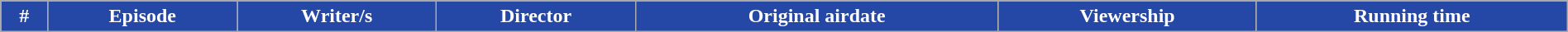<table class="wikitable plainrowheaders" style="width:100%">
<tr>
</tr>
<tr style="color:#fff;">
<th style="background:#2548A7;">#</th>
<th style="background:#2548A7;">Episode</th>
<th style="background:#2548A7;">Writer/s</th>
<th style="background:#2548A7;">Director</th>
<th style="background:#2548A7;">Original airdate</th>
<th style="background:#2548A7;">Viewership</th>
<th style="background:#2548A7;">Running time<br></th>
</tr>
</table>
